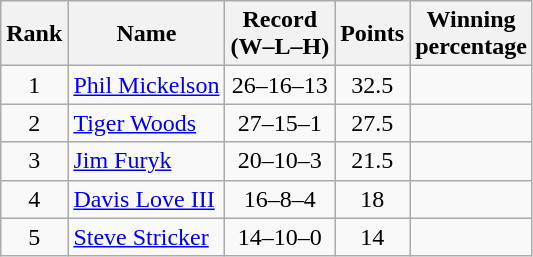<table class="wikitable" style="text-align:center">
<tr>
<th>Rank</th>
<th>Name</th>
<th>Record<br>(W–L–H)</th>
<th>Points</th>
<th>Winning<br>percentage</th>
</tr>
<tr>
<td>1</td>
<td align="left"><a href='#'>Phil Mickelson</a></td>
<td>26–16–13</td>
<td>32.5</td>
<td></td>
</tr>
<tr>
<td>2</td>
<td align="left"><a href='#'>Tiger Woods</a></td>
<td>27–15–1</td>
<td>27.5</td>
<td></td>
</tr>
<tr>
<td>3</td>
<td align="left"><a href='#'>Jim Furyk</a></td>
<td>20–10–3</td>
<td>21.5</td>
<td></td>
</tr>
<tr>
<td>4</td>
<td align="left"><a href='#'>Davis Love III</a></td>
<td>16–8–4</td>
<td>18</td>
<td></td>
</tr>
<tr>
<td>5</td>
<td align="left"><a href='#'>Steve Stricker</a></td>
<td>14–10–0</td>
<td>14</td>
<td></td>
</tr>
</table>
